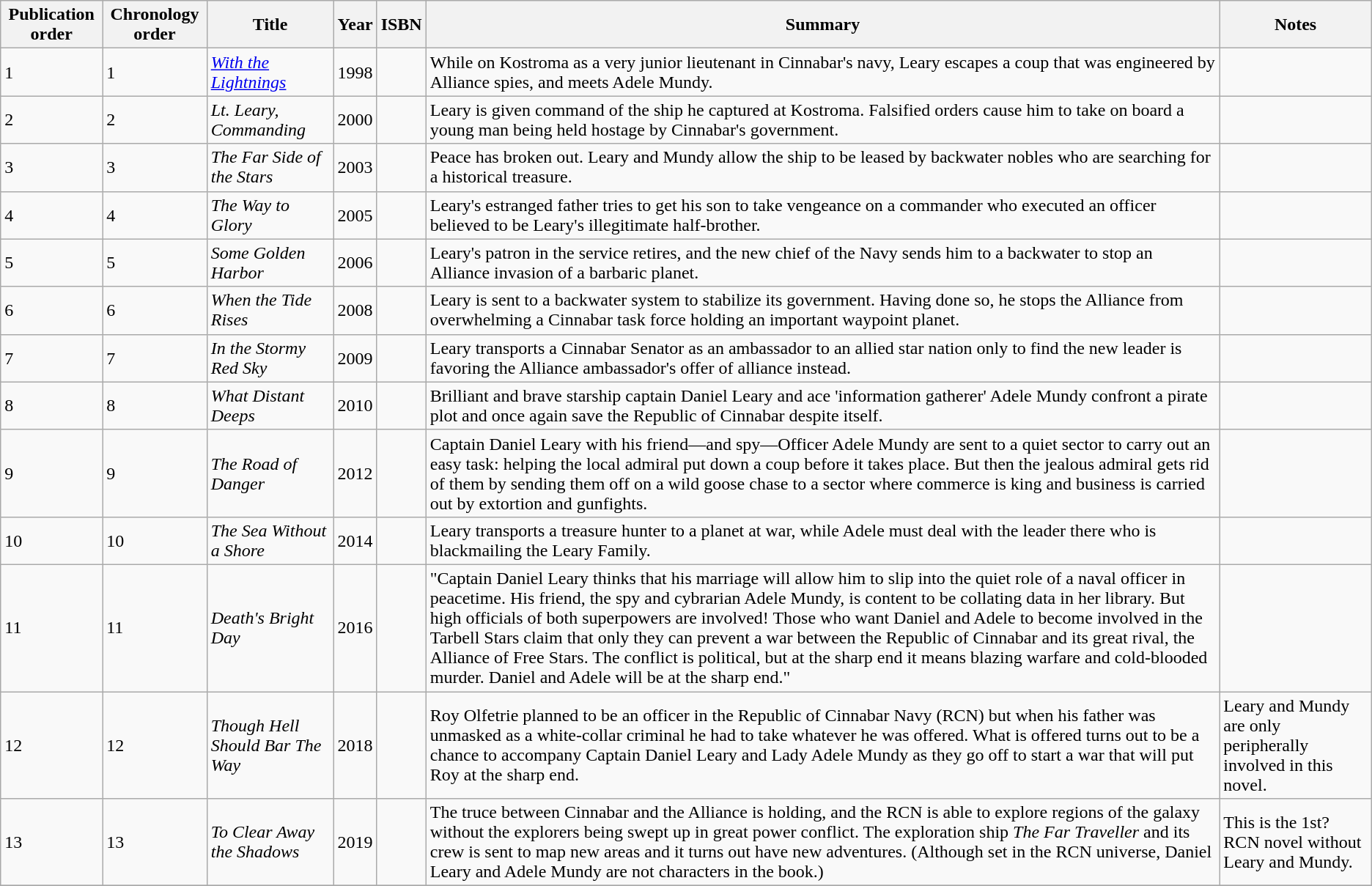<table class="wikitable">
<tr>
<th>Publication order</th>
<th>Chronology order</th>
<th>Title</th>
<th>Year</th>
<th>ISBN</th>
<th>Summary</th>
<th>Notes</th>
</tr>
<tr>
<td>1</td>
<td>1</td>
<td><em><a href='#'>With the Lightnings</a></em></td>
<td>1998</td>
<td></td>
<td>While on Kostroma as a very junior lieutenant in Cinnabar's navy, Leary escapes a coup that was engineered by Alliance spies, and meets Adele Mundy.</td>
<td></td>
</tr>
<tr>
<td>2</td>
<td>2</td>
<td><em>Lt. Leary, Commanding</em></td>
<td>2000</td>
<td></td>
<td>Leary is given command of the ship he captured at Kostroma. Falsified orders cause him to take on board a young man being held hostage by Cinnabar's government.</td>
<td></td>
</tr>
<tr>
<td>3</td>
<td>3</td>
<td><em>The Far Side of the Stars</em></td>
<td>2003</td>
<td></td>
<td>Peace has broken out. Leary and Mundy allow the ship to be leased by backwater nobles who are searching for a historical treasure.</td>
<td></td>
</tr>
<tr>
<td>4</td>
<td>4</td>
<td><em>The Way to Glory</em></td>
<td>2005</td>
<td></td>
<td>Leary's estranged father tries to get his son to take vengeance on a commander who executed an officer believed to be Leary's illegitimate half-brother.</td>
<td></td>
</tr>
<tr>
<td>5</td>
<td>5</td>
<td><em>Some Golden Harbor</em></td>
<td>2006</td>
<td></td>
<td>Leary's patron in the service retires, and the new chief of the Navy sends him to a backwater to stop an Alliance invasion of a barbaric planet.</td>
<td></td>
</tr>
<tr>
<td>6</td>
<td>6</td>
<td><em>When the Tide Rises</em></td>
<td>2008</td>
<td></td>
<td>Leary is sent to a backwater system to stabilize its government.  Having done so, he stops the Alliance from overwhelming a Cinnabar task force holding an important waypoint planet.</td>
<td></td>
</tr>
<tr>
<td>7</td>
<td>7</td>
<td><em>In the Stormy Red Sky</em></td>
<td>2009</td>
<td></td>
<td>Leary transports a Cinnabar Senator as an ambassador to an allied star nation only to find the new leader is favoring the Alliance ambassador's offer of alliance instead.</td>
<td></td>
</tr>
<tr>
<td>8</td>
<td>8</td>
<td><em>What Distant Deeps</em></td>
<td>2010</td>
<td></td>
<td>Brilliant and brave starship captain Daniel Leary and ace 'information gatherer' Adele Mundy confront a pirate plot and once again save the Republic of Cinnabar despite itself.</td>
<td></td>
</tr>
<tr>
<td>9</td>
<td>9</td>
<td><em>The Road of Danger</em></td>
<td>2012</td>
<td></td>
<td>Captain Daniel Leary with his friend—and spy—Officer Adele Mundy are sent to a quiet sector to carry out an easy task: helping the local admiral put down a coup before it takes place. But then the jealous admiral gets rid of them by sending them off on a wild goose chase to a sector where commerce is king and business is carried out by extortion and gunfights.</td>
<td></td>
</tr>
<tr>
<td>10</td>
<td>10</td>
<td><em>The Sea Without a Shore</em></td>
<td>2014</td>
<td></td>
<td>Leary transports a treasure hunter to a planet at war, while Adele must deal with the leader there who is blackmailing the Leary Family.</td>
<td></td>
</tr>
<tr>
<td>11</td>
<td>11</td>
<td><em>Death's Bright Day</em></td>
<td>2016</td>
<td></td>
<td>"Captain Daniel Leary thinks that his marriage will allow him to slip into the quiet role of a naval officer in peacetime. His friend, the spy and cybrarian Adele Mundy, is content to be collating data in her library. But high officials of both superpowers are involved! Those who want Daniel and Adele to become involved in the Tarbell Stars claim that only they can prevent a war between the Republic of Cinnabar and its great rival, the Alliance of Free Stars. The conflict is political, but at the sharp end it means blazing warfare and cold-blooded murder. Daniel and Adele will be at the sharp end."</td>
<td></td>
</tr>
<tr>
<td>12</td>
<td>12</td>
<td><em>Though Hell Should Bar The Way</em></td>
<td>2018</td>
<td></td>
<td>Roy Olfetrie planned to be an officer in the Republic of Cinnabar Navy (RCN) but when his father was unmasked as a white-collar criminal he had to take whatever he was offered.  What is offered turns out to be a chance to accompany Captain Daniel Leary and Lady Adele Mundy as they go off to start a war that will put Roy at the sharp end.</td>
<td>Leary and Mundy are only peripherally involved in this novel.</td>
</tr>
<tr>
<td>13</td>
<td>13</td>
<td><em>To Clear Away the Shadows</em></td>
<td>2019</td>
<td></td>
<td>The truce between Cinnabar and the Alliance is holding, and the RCN is able to explore regions of the galaxy without the explorers being swept up in great power conflict.  The exploration ship <em>The Far Traveller</em> and its crew is sent to map new areas and it turns out have new adventures. (Although set in the RCN universe, Daniel Leary and Adele Mundy are not characters in the book.)</td>
<td>This is the 1st? RCN novel without Leary and Mundy.</td>
</tr>
<tr>
</tr>
</table>
